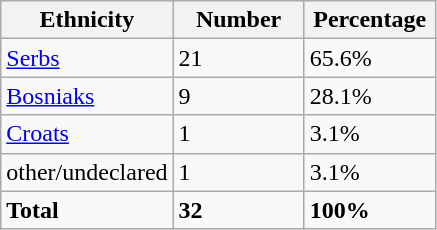<table class="wikitable">
<tr>
<th width="100px">Ethnicity</th>
<th width="80px">Number</th>
<th width="80px">Percentage</th>
</tr>
<tr>
<td><a href='#'>Serbs</a></td>
<td>21</td>
<td>65.6%</td>
</tr>
<tr>
<td><a href='#'>Bosniaks</a></td>
<td>9</td>
<td>28.1%</td>
</tr>
<tr>
<td><a href='#'>Croats</a></td>
<td>1</td>
<td>3.1%</td>
</tr>
<tr>
<td>other/undeclared</td>
<td>1</td>
<td>3.1%</td>
</tr>
<tr>
<td><strong>Total</strong></td>
<td><strong>32</strong></td>
<td><strong>100%</strong></td>
</tr>
</table>
